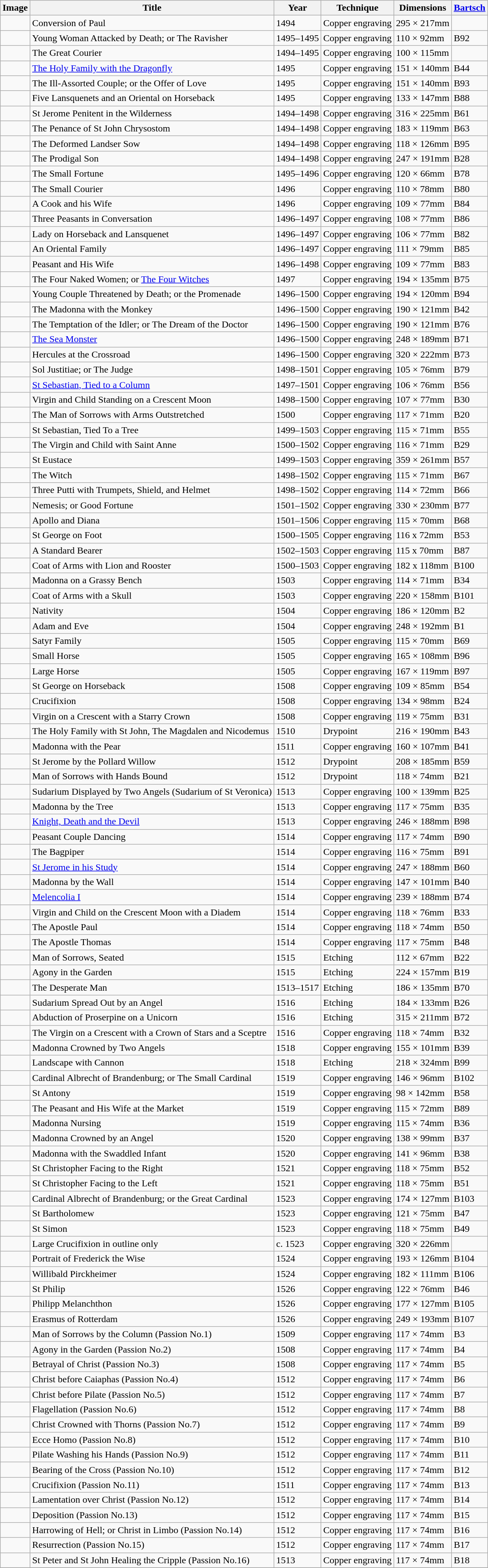<table class="wikitable sortable">
<tr>
<th class="unsortable">Image</th>
<th>Title</th>
<th>Year</th>
<th>Technique</th>
<th>Dimensions</th>
<th><a href='#'>Bartsch</a></th>
</tr>
<tr>
<td></td>
<td>Сonversion of Paul</td>
<td>1494</td>
<td>Copper engraving</td>
<td>295 × 217mm</td>
<td></td>
</tr>
<tr>
<td></td>
<td>Young Woman Attacked by Death; or The Ravisher</td>
<td>1495–1495</td>
<td>Copper engraving</td>
<td>110 × 92mm</td>
<td>B92</td>
</tr>
<tr>
<td></td>
<td>The Great Courier</td>
<td>1494–1495</td>
<td>Copper engraving</td>
<td>100 × 115mm</td>
<td></td>
</tr>
<tr>
<td></td>
<td><a href='#'>The Holy Family with the Dragonfly</a></td>
<td>1495</td>
<td>Copper engraving</td>
<td>151 × 140mm</td>
<td>B44</td>
</tr>
<tr>
<td></td>
<td>The Ill-Assorted Couple; or the Offer of Love</td>
<td>1495</td>
<td>Copper engraving</td>
<td>151 × 140mm</td>
<td>B93</td>
</tr>
<tr>
<td></td>
<td>Five Lansquenets and an Oriental on Horseback</td>
<td>1495</td>
<td>Copper engraving</td>
<td>133 × 147mm</td>
<td>B88</td>
</tr>
<tr>
<td></td>
<td>St Jerome Penitent in the Wilderness</td>
<td>1494–1498</td>
<td>Copper engraving</td>
<td>316 × 225mm</td>
<td>B61</td>
</tr>
<tr>
<td></td>
<td>The Penance of St John Chrysostom</td>
<td>1494–1498</td>
<td>Copper engraving</td>
<td>183 × 119mm</td>
<td>B63</td>
</tr>
<tr>
<td></td>
<td>The Deformed Landser Sow</td>
<td>1494–1498</td>
<td>Copper engraving</td>
<td>118 × 126mm</td>
<td>B95</td>
</tr>
<tr>
<td></td>
<td>The Prodigal Son</td>
<td>1494–1498</td>
<td>Copper engraving</td>
<td>247 × 191mm</td>
<td>B28</td>
</tr>
<tr>
<td></td>
<td>The Small Fortune</td>
<td>1495–1496</td>
<td>Copper engraving</td>
<td>120 × 66mm</td>
<td>B78</td>
</tr>
<tr>
<td></td>
<td>The Small Courier</td>
<td>1496</td>
<td>Copper engraving</td>
<td>110 × 78mm</td>
<td>B80</td>
</tr>
<tr>
<td></td>
<td>A Cook and his Wife</td>
<td>1496</td>
<td>Copper engraving</td>
<td>109 × 77mm</td>
<td>B84</td>
</tr>
<tr>
<td></td>
<td>Three Peasants in Conversation</td>
<td>1496–1497</td>
<td>Copper engraving</td>
<td>108 × 77mm</td>
<td>B86</td>
</tr>
<tr>
<td></td>
<td>Lady on Horseback and Lansquenet</td>
<td>1496–1497</td>
<td>Copper engraving</td>
<td>106 × 77mm</td>
<td>B82</td>
</tr>
<tr>
<td></td>
<td>An Oriental Family</td>
<td>1496–1497</td>
<td>Copper engraving</td>
<td>111 × 79mm</td>
<td>B85</td>
</tr>
<tr>
<td></td>
<td>Peasant and His Wife</td>
<td>1496–1498</td>
<td>Copper engraving</td>
<td>109 × 77mm</td>
<td>B83</td>
</tr>
<tr>
<td></td>
<td>The Four Naked Women; or <a href='#'>The Four Witches</a></td>
<td>1497</td>
<td>Copper engraving</td>
<td>194 × 135mm</td>
<td>B75</td>
</tr>
<tr>
<td></td>
<td>Young Couple Threatened by Death; or the Promenade</td>
<td>1496–1500</td>
<td>Copper engraving</td>
<td>194 × 120mm</td>
<td>B94</td>
</tr>
<tr>
<td></td>
<td>The Madonna with the Monkey</td>
<td>1496–1500</td>
<td>Copper engraving</td>
<td>190 × 121mm</td>
<td>B42</td>
</tr>
<tr>
<td></td>
<td>The Temptation of the Idler; or The Dream of the Doctor</td>
<td>1496–1500</td>
<td>Copper engraving</td>
<td>190 × 121mm</td>
<td>B76</td>
</tr>
<tr>
<td></td>
<td><a href='#'>The Sea Monster</a></td>
<td>1496–1500</td>
<td>Copper engraving</td>
<td>248 × 189mm</td>
<td>B71</td>
</tr>
<tr>
<td></td>
<td>Hercules at the Crossroad</td>
<td>1496–1500</td>
<td>Copper engraving</td>
<td>320 × 222mm</td>
<td>B73</td>
</tr>
<tr>
<td></td>
<td>Sol Justitiae; or The Judge</td>
<td>1498–1501</td>
<td>Copper engraving</td>
<td>105 × 76mm</td>
<td>B79</td>
</tr>
<tr>
<td></td>
<td><a href='#'>St Sebastian, Tied to a Column</a></td>
<td>1497–1501</td>
<td>Copper engraving</td>
<td>106 × 76mm</td>
<td>B56</td>
</tr>
<tr>
<td></td>
<td>Virgin and Child Standing on a Crescent Moon</td>
<td>1498–1500</td>
<td>Copper engraving</td>
<td>107 × 77mm</td>
<td>B30</td>
</tr>
<tr>
<td></td>
<td>The Man of Sorrows with Arms Outstretched</td>
<td>1500</td>
<td>Copper engraving</td>
<td>117 × 71mm</td>
<td>B20</td>
</tr>
<tr>
<td></td>
<td>St Sebastian, Tied To a Tree</td>
<td>1499–1503</td>
<td>Copper engraving</td>
<td>115 × 71mm</td>
<td>B55</td>
</tr>
<tr>
<td></td>
<td>The Virgin and Child with Saint Anne</td>
<td>1500–1502</td>
<td>Copper engraving</td>
<td>116 × 71mm</td>
<td>B29</td>
</tr>
<tr>
<td></td>
<td>St Eustace</td>
<td>1499–1503</td>
<td>Copper engraving</td>
<td>359 × 261mm</td>
<td>B57</td>
</tr>
<tr>
<td></td>
<td>The Witch</td>
<td>1498–1502</td>
<td>Copper engraving</td>
<td>115 × 71mm</td>
<td>B67</td>
</tr>
<tr>
<td></td>
<td>Three Putti with Trumpets, Shield, and Helmet</td>
<td>1498–1502</td>
<td>Copper engraving</td>
<td>114 × 72mm</td>
<td>B66</td>
</tr>
<tr>
<td></td>
<td>Nemesis; or Good Fortune</td>
<td>1501–1502</td>
<td>Copper engraving</td>
<td>330 × 230mm</td>
<td>B77</td>
</tr>
<tr>
<td></td>
<td>Apollo and Diana</td>
<td>1501–1506</td>
<td>Copper engraving</td>
<td>115 × 70mm</td>
<td>B68</td>
</tr>
<tr>
<td></td>
<td>St George on Foot</td>
<td>1500–1505</td>
<td>Copper engraving</td>
<td>116 х 72mm</td>
<td>B53</td>
</tr>
<tr>
<td></td>
<td>A Standard Bearer</td>
<td>1502–1503</td>
<td>Copper engraving</td>
<td>115 х 70mm</td>
<td>B87</td>
</tr>
<tr>
<td></td>
<td>Coat of Arms with Lion and Rooster</td>
<td>1500–1503</td>
<td>Copper engraving</td>
<td>182 х 118mm</td>
<td>B100</td>
</tr>
<tr>
<td></td>
<td>Madonna on a Grassy Bench</td>
<td>1503</td>
<td>Copper engraving</td>
<td>114 × 71mm</td>
<td>B34</td>
</tr>
<tr>
<td></td>
<td>Coat of Arms with a Skull</td>
<td>1503</td>
<td>Copper engraving</td>
<td>220 × 158mm</td>
<td>B101</td>
</tr>
<tr>
<td></td>
<td>Nativity</td>
<td>1504</td>
<td>Copper engraving</td>
<td>186 × 120mm</td>
<td>B2</td>
</tr>
<tr>
<td></td>
<td>Adam and Eve</td>
<td>1504</td>
<td>Copper engraving</td>
<td>248 × 192mm</td>
<td>B1</td>
</tr>
<tr>
<td></td>
<td>Satyr Family</td>
<td>1505</td>
<td>Copper engraving</td>
<td>115 × 70mm</td>
<td>B69</td>
</tr>
<tr>
<td></td>
<td>Small Horse</td>
<td>1505</td>
<td>Copper engraving</td>
<td>165 × 108mm</td>
<td>B96</td>
</tr>
<tr>
<td></td>
<td>Large Horse</td>
<td>1505</td>
<td>Copper engraving</td>
<td>167 × 119mm</td>
<td>B97</td>
</tr>
<tr>
<td></td>
<td>St George on Horseback</td>
<td>1508</td>
<td>Copper engraving</td>
<td>109 × 85mm</td>
<td>B54</td>
</tr>
<tr>
<td></td>
<td>Crucifixion</td>
<td>1508</td>
<td>Copper engraving</td>
<td>134 × 98mm</td>
<td>B24</td>
</tr>
<tr>
<td></td>
<td>Virgin on a Crescent with a Starry Crown</td>
<td>1508</td>
<td>Copper engraving</td>
<td>119 × 75mm</td>
<td>B31</td>
</tr>
<tr>
<td></td>
<td>The Holy Family with St John, The Magdalen and Nicodemus</td>
<td>1510</td>
<td>Drypoint</td>
<td>216 × 190mm</td>
<td>B43</td>
</tr>
<tr>
<td></td>
<td>Madonna with the Pear</td>
<td>1511</td>
<td>Copper engraving</td>
<td>160 × 107mm</td>
<td>B41</td>
</tr>
<tr>
<td></td>
<td>St Jerome by the Pollard Willow</td>
<td>1512</td>
<td>Drypoint</td>
<td>208 × 185mm</td>
<td>B59</td>
</tr>
<tr>
<td></td>
<td>Man of Sorrows with Hands Bound</td>
<td>1512</td>
<td>Drypoint</td>
<td>118 × 74mm</td>
<td>B21</td>
</tr>
<tr>
<td></td>
<td>Sudarium Displayed by Two Angels (Sudarium of St Veronica)</td>
<td>1513</td>
<td>Copper engraving</td>
<td>100 × 139mm</td>
<td>B25</td>
</tr>
<tr>
<td></td>
<td>Madonna by the Tree</td>
<td>1513</td>
<td>Copper engraving</td>
<td>117 × 75mm</td>
<td>B35</td>
</tr>
<tr>
<td></td>
<td><a href='#'>Knight, Death and the Devil</a></td>
<td>1513</td>
<td>Copper engraving</td>
<td>246 × 188mm</td>
<td>B98</td>
</tr>
<tr>
<td></td>
<td>Peasant Couple Dancing</td>
<td>1514</td>
<td>Copper engraving</td>
<td>117 × 74mm</td>
<td>B90</td>
</tr>
<tr>
<td></td>
<td>The Bagpiper</td>
<td>1514</td>
<td>Copper engraving</td>
<td>116 × 75mm</td>
<td>B91</td>
</tr>
<tr>
<td></td>
<td><a href='#'>St Jerome in his Study</a></td>
<td>1514</td>
<td>Copper engraving</td>
<td>247 × 188mm</td>
<td>B60</td>
</tr>
<tr>
<td></td>
<td>Madonna by the Wall</td>
<td>1514</td>
<td>Copper engraving</td>
<td>147 × 101mm</td>
<td>B40</td>
</tr>
<tr>
<td></td>
<td><a href='#'>Melencolia I</a></td>
<td>1514</td>
<td>Copper engraving</td>
<td>239 × 188mm</td>
<td>B74</td>
</tr>
<tr>
<td></td>
<td>Virgin and Child on the Crescent Moon with a Diadem</td>
<td>1514</td>
<td>Copper engraving</td>
<td>118 × 76mm</td>
<td>B33</td>
</tr>
<tr>
<td></td>
<td>The Apostle Paul</td>
<td>1514</td>
<td>Copper engraving</td>
<td>118 × 74mm</td>
<td>B50</td>
</tr>
<tr>
<td></td>
<td>The Apostle Thomas</td>
<td>1514</td>
<td>Copper engraving</td>
<td>117 × 75mm</td>
<td>B48</td>
</tr>
<tr>
<td></td>
<td>Man of Sorrows, Seated</td>
<td>1515</td>
<td>Etching</td>
<td>112 × 67mm</td>
<td>B22</td>
</tr>
<tr>
<td></td>
<td>Agony in the Garden</td>
<td>1515</td>
<td>Etching</td>
<td>224 × 157mm</td>
<td>B19</td>
</tr>
<tr>
<td></td>
<td>The Desperate Man</td>
<td>1513–1517</td>
<td>Etching</td>
<td>186 × 135mm</td>
<td>B70</td>
</tr>
<tr>
<td></td>
<td>Sudarium Spread Out by an Angel</td>
<td>1516</td>
<td>Etching</td>
<td>184 × 133mm</td>
<td>B26</td>
</tr>
<tr>
<td></td>
<td>Abduction of Proserpine on a Unicorn</td>
<td>1516</td>
<td>Etching</td>
<td>315 × 211mm</td>
<td>B72</td>
</tr>
<tr>
<td></td>
<td>The Virgin on a Crescent with a Crown of Stars and a Sceptre</td>
<td>1516</td>
<td>Copper engraving</td>
<td>118 × 74mm</td>
<td>B32</td>
</tr>
<tr>
<td></td>
<td>Madonna Crowned by Two Angels</td>
<td>1518</td>
<td>Copper engraving</td>
<td>155 × 101mm</td>
<td>B39</td>
</tr>
<tr>
<td></td>
<td>Landscape with Cannon</td>
<td>1518</td>
<td>Etching</td>
<td>218 × 324mm</td>
<td>B99</td>
</tr>
<tr>
<td></td>
<td>Cardinal Albrecht of Brandenburg; or The Small Cardinal</td>
<td>1519</td>
<td>Copper engraving</td>
<td>146 × 96mm</td>
<td>B102</td>
</tr>
<tr>
<td></td>
<td>St Antony</td>
<td>1519</td>
<td>Copper engraving</td>
<td>98 × 142mm</td>
<td>B58</td>
</tr>
<tr>
<td></td>
<td>The Peasant and His Wife at the Market</td>
<td>1519</td>
<td>Copper engraving</td>
<td>115 × 72mm</td>
<td>B89</td>
</tr>
<tr>
<td></td>
<td>Madonna Nursing</td>
<td>1519</td>
<td>Copper engraving</td>
<td>115 × 74mm</td>
<td>B36</td>
</tr>
<tr>
<td></td>
<td>Madonna Crowned by an Angel</td>
<td>1520</td>
<td>Copper engraving</td>
<td>138 × 99mm</td>
<td>B37</td>
</tr>
<tr>
<td></td>
<td>Madonna with the Swaddled Infant</td>
<td>1520</td>
<td>Copper engraving</td>
<td>141 × 96mm</td>
<td>B38</td>
</tr>
<tr>
<td></td>
<td>St Christopher Facing to the Right</td>
<td>1521</td>
<td>Copper engraving</td>
<td>118 × 75mm</td>
<td>B52</td>
</tr>
<tr>
<td></td>
<td>St Christopher Facing to the Left</td>
<td>1521</td>
<td>Copper engraving</td>
<td>118 × 75mm</td>
<td>B51</td>
</tr>
<tr>
<td></td>
<td>Cardinal Albrecht of Brandenburg; or the Great Cardinal</td>
<td>1523</td>
<td>Copper engraving</td>
<td>174 × 127mm</td>
<td>B103</td>
</tr>
<tr>
<td></td>
<td>St Bartholomew</td>
<td>1523</td>
<td>Copper engraving</td>
<td>121 × 75mm</td>
<td>B47</td>
</tr>
<tr>
<td></td>
<td>St Simon</td>
<td>1523</td>
<td>Copper engraving</td>
<td>118 × 75mm</td>
<td>B49</td>
</tr>
<tr>
<td></td>
<td>Large Crucifixion in outline only</td>
<td>с. 1523</td>
<td>Copper engraving</td>
<td>320 × 226mm</td>
<td></td>
</tr>
<tr>
<td></td>
<td>Portrait of Frederick the Wise</td>
<td>1524</td>
<td>Copper engraving</td>
<td>193 × 126mm</td>
<td>B104</td>
</tr>
<tr>
<td></td>
<td>Willibald Pirckheimer</td>
<td>1524</td>
<td>Copper engraving</td>
<td>182 × 111mm</td>
<td>B106</td>
</tr>
<tr>
<td></td>
<td>St Philip</td>
<td>1526</td>
<td>Copper engraving</td>
<td>122 × 76mm</td>
<td>B46</td>
</tr>
<tr>
<td></td>
<td>Philipp Melanchthon</td>
<td>1526</td>
<td>Copper engraving</td>
<td>177 × 127mm</td>
<td>B105</td>
</tr>
<tr>
<td></td>
<td>Erasmus of Rotterdam</td>
<td>1526</td>
<td>Copper engraving</td>
<td>249 × 193mm</td>
<td>B107</td>
</tr>
<tr>
<td></td>
<td>Man of Sorrows by the Column (Passion No.1)</td>
<td>1509</td>
<td>Copper engraving</td>
<td>117 × 74mm</td>
<td>B3</td>
</tr>
<tr>
<td></td>
<td>Agony in the Garden (Passion No.2)</td>
<td>1508</td>
<td>Copper engraving</td>
<td>117 × 74mm</td>
<td>B4</td>
</tr>
<tr>
<td></td>
<td>Betrayal of Christ (Passion No.3)</td>
<td>1508</td>
<td>Copper engraving</td>
<td>117 × 74mm</td>
<td>B5</td>
</tr>
<tr>
<td></td>
<td>Christ before Caiaphas (Passion No.4)</td>
<td>1512</td>
<td>Copper engraving</td>
<td>117 × 74mm</td>
<td>B6</td>
</tr>
<tr>
<td></td>
<td>Christ before Pilate (Passion No.5)</td>
<td>1512</td>
<td>Copper engraving</td>
<td>117 × 74mm</td>
<td>B7</td>
</tr>
<tr>
<td></td>
<td>Flagellation (Passion No.6)</td>
<td>1512</td>
<td>Copper engraving</td>
<td>117 × 74mm</td>
<td>B8</td>
</tr>
<tr>
<td></td>
<td>Christ Crowned with Thorns (Passion No.7)</td>
<td>1512</td>
<td>Copper engraving</td>
<td>117 × 74mm</td>
<td>B9</td>
</tr>
<tr>
<td></td>
<td>Ecce Homo (Passion No.8)</td>
<td>1512</td>
<td>Copper engraving</td>
<td>117 × 74mm</td>
<td>B10</td>
</tr>
<tr>
<td></td>
<td>Pilate Washing his Hands (Passion No.9)</td>
<td>1512</td>
<td>Copper engraving</td>
<td>117 × 74mm</td>
<td>B11</td>
</tr>
<tr>
<td></td>
<td>Bearing of the Cross (Passion No.10)</td>
<td>1512</td>
<td>Copper engraving</td>
<td>117 × 74mm</td>
<td>B12</td>
</tr>
<tr>
<td></td>
<td>Crucifixion (Passion No.11)</td>
<td>1511</td>
<td>Copper engraving</td>
<td>117 × 74mm</td>
<td>B13</td>
</tr>
<tr>
<td></td>
<td>Lamentation over Christ (Passion No.12)</td>
<td>1512</td>
<td>Copper engraving</td>
<td>117 × 74mm</td>
<td>B14</td>
</tr>
<tr>
<td></td>
<td>Deposition (Passion No.13)</td>
<td>1512</td>
<td>Copper engraving</td>
<td>117 × 74mm</td>
<td>B15</td>
</tr>
<tr>
<td></td>
<td>Harrowing of Hell; or Christ in Limbo (Passion No.14)</td>
<td>1512</td>
<td>Copper engraving</td>
<td>117 × 74mm</td>
<td>B16</td>
</tr>
<tr>
<td></td>
<td>Resurrection (Passion No.15)</td>
<td>1512</td>
<td>Copper engraving</td>
<td>117 × 74mm</td>
<td>B17</td>
</tr>
<tr>
<td></td>
<td>St Peter and St John Healing the Cripple (Passion No.16)</td>
<td>1513</td>
<td>Copper engraving</td>
<td>117 × 74mm</td>
<td>B18</td>
</tr>
<tr>
</tr>
</table>
